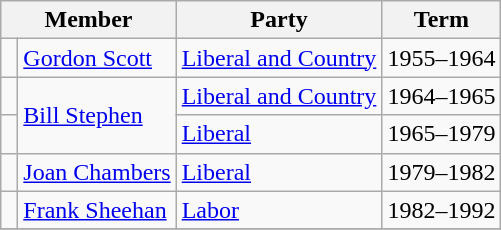<table class="wikitable">
<tr>
<th colspan="2">Member</th>
<th>Party</th>
<th>Term</th>
</tr>
<tr>
<td> </td>
<td><a href='#'>Gordon Scott</a></td>
<td><a href='#'>Liberal and Country</a></td>
<td>1955–1964</td>
</tr>
<tr>
<td> </td>
<td rowspan="2"><a href='#'>Bill Stephen</a></td>
<td><a href='#'>Liberal and Country</a></td>
<td>1964–1965</td>
</tr>
<tr>
<td> </td>
<td><a href='#'>Liberal</a></td>
<td>1965–1979</td>
</tr>
<tr>
<td> </td>
<td><a href='#'>Joan Chambers</a></td>
<td><a href='#'>Liberal</a></td>
<td>1979–1982</td>
</tr>
<tr>
<td> </td>
<td><a href='#'>Frank Sheehan</a></td>
<td><a href='#'>Labor</a></td>
<td>1982–1992</td>
</tr>
<tr>
</tr>
</table>
